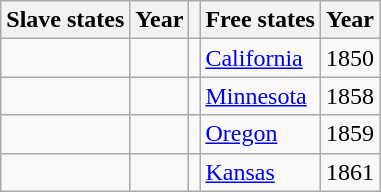<table class="wikitable" style="float:left;">
<tr>
<th>Slave states</th>
<th>Year</th>
<th></th>
<th>Free states</th>
<th>Year</th>
</tr>
<tr>
<td></td>
<td></td>
<td></td>
<td><a href='#'>California</a></td>
<td>1850</td>
</tr>
<tr>
<td></td>
<td></td>
<td></td>
<td><a href='#'>Minnesota</a></td>
<td>1858</td>
</tr>
<tr>
<td></td>
<td></td>
<td></td>
<td><a href='#'>Oregon</a></td>
<td>1859</td>
</tr>
<tr>
<td></td>
<td></td>
<td></td>
<td><a href='#'>Kansas</a></td>
<td>1861</td>
</tr>
</table>
